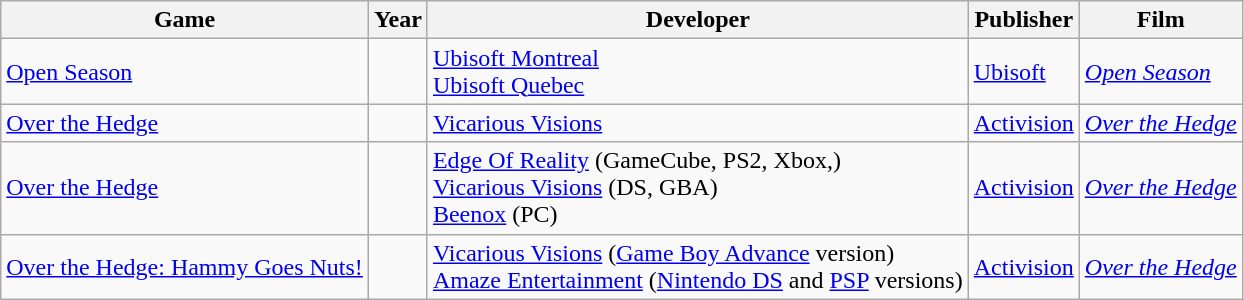<table class="wikitable sortable">
<tr>
<th>Game</th>
<th>Year</th>
<th>Developer</th>
<th>Publisher</th>
<th>Film</th>
</tr>
<tr>
<td><a href='#'>Open Season</a></td>
<td></td>
<td><a href='#'>Ubisoft Montreal</a><br><a href='#'>Ubisoft Quebec</a></td>
<td><a href='#'>Ubisoft</a></td>
<td><em><a href='#'>Open Season</a></em></td>
</tr>
<tr>
<td><a href='#'>Over the Hedge</a></td>
<td></td>
<td><a href='#'>Vicarious Visions</a></td>
<td><a href='#'>Activision</a></td>
<td><em><a href='#'>Over the Hedge</a></em></td>
</tr>
<tr>
<td><a href='#'>Over the Hedge</a></td>
<td></td>
<td><a href='#'>Edge Of Reality</a> (GameCube, PS2, Xbox,)<br><a href='#'>Vicarious Visions</a> (DS, GBA)<br><a href='#'>Beenox</a> (PC)</td>
<td><a href='#'>Activision</a></td>
<td><em><a href='#'>Over the Hedge</a></em></td>
</tr>
<tr>
<td><a href='#'>Over the Hedge: Hammy Goes Nuts!</a></td>
<td></td>
<td><a href='#'>Vicarious Visions</a> (<a href='#'>Game Boy Advance</a> version)<br><a href='#'>Amaze Entertainment</a> (<a href='#'>Nintendo DS</a> and <a href='#'>PSP</a> versions)</td>
<td><a href='#'>Activision</a></td>
<td><em><a href='#'>Over the Hedge</a></em></td>
</tr>
</table>
